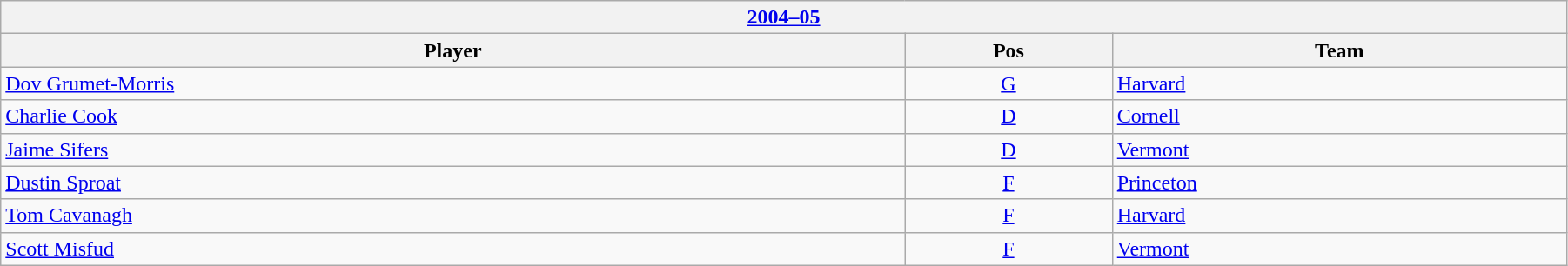<table class="wikitable" width=95%>
<tr>
<th colspan=3><a href='#'>2004–05</a></th>
</tr>
<tr>
<th>Player</th>
<th>Pos</th>
<th>Team</th>
</tr>
<tr>
<td><a href='#'>Dov Grumet-Morris</a></td>
<td align=center><a href='#'>G</a></td>
<td><a href='#'>Harvard</a></td>
</tr>
<tr>
<td><a href='#'>Charlie Cook</a></td>
<td align=center><a href='#'>D</a></td>
<td><a href='#'>Cornell</a></td>
</tr>
<tr>
<td><a href='#'>Jaime Sifers</a></td>
<td align=center><a href='#'>D</a></td>
<td><a href='#'>Vermont</a></td>
</tr>
<tr>
<td><a href='#'>Dustin Sproat</a></td>
<td align=center><a href='#'>F</a></td>
<td><a href='#'>Princeton</a></td>
</tr>
<tr>
<td><a href='#'>Tom Cavanagh</a></td>
<td align=center><a href='#'>F</a></td>
<td><a href='#'>Harvard</a></td>
</tr>
<tr>
<td><a href='#'>Scott Misfud</a></td>
<td align=center><a href='#'>F</a></td>
<td><a href='#'>Vermont</a></td>
</tr>
</table>
